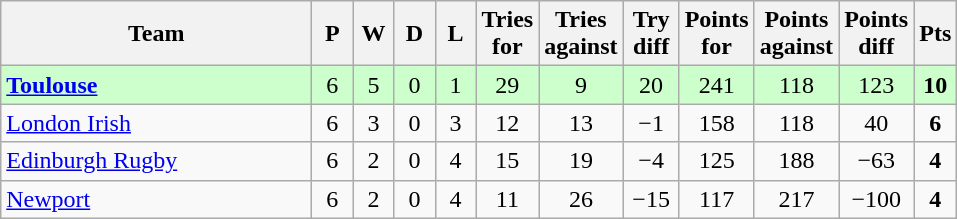<table class="wikitable" style="text-align: center;">
<tr>
<th width="200">Team</th>
<th width="20">P</th>
<th width="20">W</th>
<th width="20">D</th>
<th width="20">L</th>
<th width="20">Tries for</th>
<th width="20">Tries against</th>
<th width="30">Try diff</th>
<th width="20">Points for</th>
<th width="20">Points against</th>
<th width="25">Points diff</th>
<th width="20">Pts</th>
</tr>
<tr bgcolor="#ccffcc">
<td align=left> <strong><a href='#'>Toulouse</a></strong></td>
<td>6</td>
<td>5</td>
<td>0</td>
<td>1</td>
<td>29</td>
<td>9</td>
<td>20</td>
<td>241</td>
<td>118</td>
<td>123</td>
<td><strong>10</strong></td>
</tr>
<tr>
<td align=left> <a href='#'>London Irish</a></td>
<td>6</td>
<td>3</td>
<td>0</td>
<td>3</td>
<td>12</td>
<td>13</td>
<td>−1</td>
<td>158</td>
<td>118</td>
<td>40</td>
<td><strong>6</strong></td>
</tr>
<tr>
<td align=left> <a href='#'>Edinburgh Rugby</a></td>
<td>6</td>
<td>2</td>
<td>0</td>
<td>4</td>
<td>15</td>
<td>19</td>
<td>−4</td>
<td>125</td>
<td>188</td>
<td>−63</td>
<td><strong>4</strong></td>
</tr>
<tr>
<td align=left> <a href='#'>Newport</a></td>
<td>6</td>
<td>2</td>
<td>0</td>
<td>4</td>
<td>11</td>
<td>26</td>
<td>−15</td>
<td>117</td>
<td>217</td>
<td>−100</td>
<td><strong>4</strong></td>
</tr>
</table>
